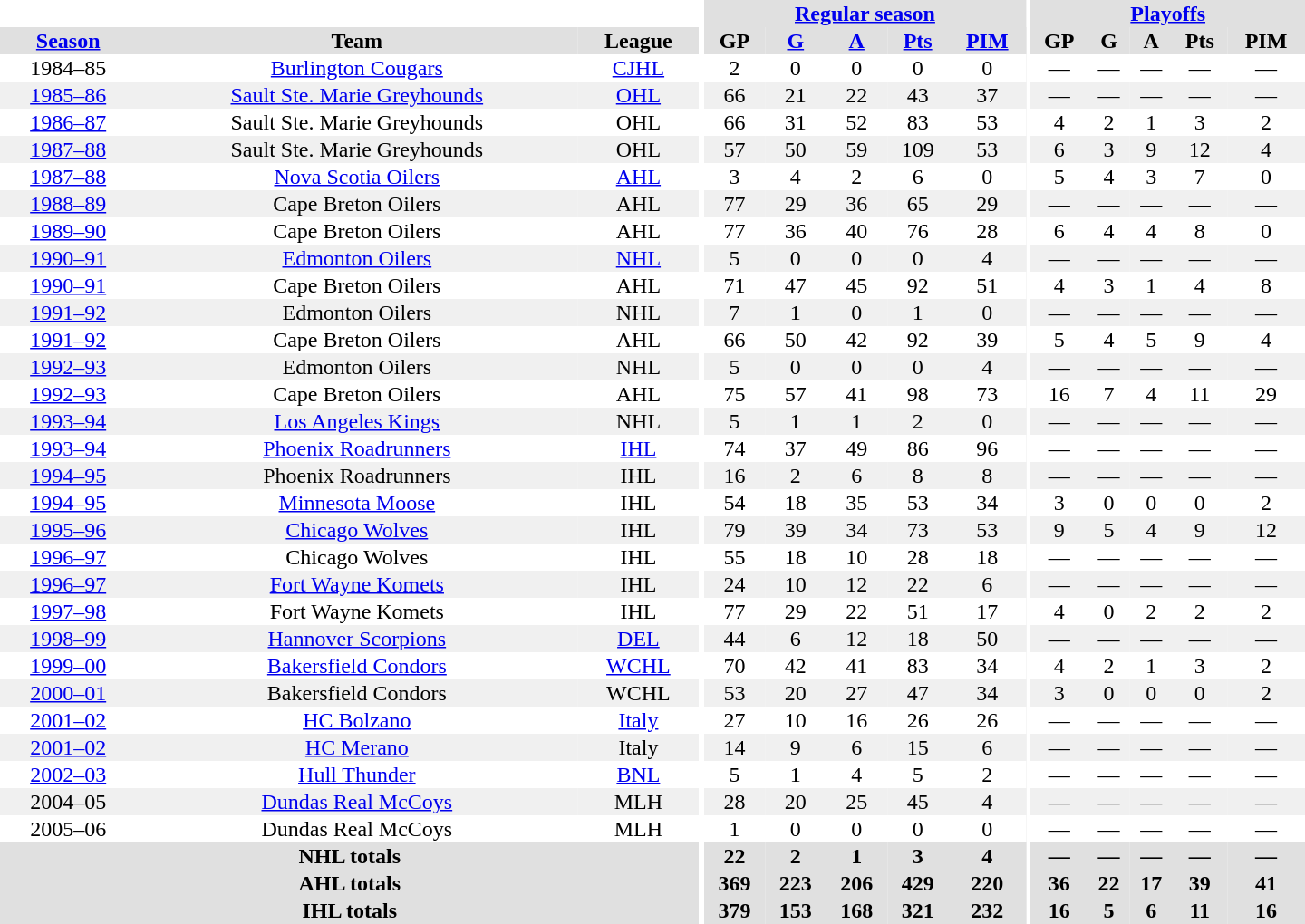<table border="0" cellpadding="1" cellspacing="0" style="text-align:center; width:60em">
<tr bgcolor="#e0e0e0">
<th colspan="3" bgcolor="#ffffff"></th>
<th rowspan="99" bgcolor="#ffffff"></th>
<th colspan="5"><a href='#'>Regular season</a></th>
<th rowspan="99" bgcolor="#ffffff"></th>
<th colspan="5"><a href='#'>Playoffs</a></th>
</tr>
<tr bgcolor="#e0e0e0">
<th><a href='#'>Season</a></th>
<th>Team</th>
<th>League</th>
<th>GP</th>
<th><a href='#'>G</a></th>
<th><a href='#'>A</a></th>
<th><a href='#'>Pts</a></th>
<th><a href='#'>PIM</a></th>
<th>GP</th>
<th>G</th>
<th>A</th>
<th>Pts</th>
<th>PIM</th>
</tr>
<tr>
<td>1984–85</td>
<td><a href='#'>Burlington Cougars</a></td>
<td><a href='#'>CJHL</a></td>
<td>2</td>
<td>0</td>
<td>0</td>
<td>0</td>
<td>0</td>
<td>—</td>
<td>—</td>
<td>—</td>
<td>—</td>
<td>—</td>
</tr>
<tr bgcolor="#f0f0f0">
<td><a href='#'>1985–86</a></td>
<td><a href='#'>Sault Ste. Marie Greyhounds</a></td>
<td><a href='#'>OHL</a></td>
<td>66</td>
<td>21</td>
<td>22</td>
<td>43</td>
<td>37</td>
<td>—</td>
<td>—</td>
<td>—</td>
<td>—</td>
<td>—</td>
</tr>
<tr>
<td><a href='#'>1986–87</a></td>
<td>Sault Ste. Marie Greyhounds</td>
<td>OHL</td>
<td>66</td>
<td>31</td>
<td>52</td>
<td>83</td>
<td>53</td>
<td>4</td>
<td>2</td>
<td>1</td>
<td>3</td>
<td>2</td>
</tr>
<tr bgcolor="#f0f0f0">
<td><a href='#'>1987–88</a></td>
<td>Sault Ste. Marie Greyhounds</td>
<td>OHL</td>
<td>57</td>
<td>50</td>
<td>59</td>
<td>109</td>
<td>53</td>
<td>6</td>
<td>3</td>
<td>9</td>
<td>12</td>
<td>4</td>
</tr>
<tr>
<td><a href='#'>1987–88</a></td>
<td><a href='#'>Nova Scotia Oilers</a></td>
<td><a href='#'>AHL</a></td>
<td>3</td>
<td>4</td>
<td>2</td>
<td>6</td>
<td>0</td>
<td>5</td>
<td>4</td>
<td>3</td>
<td>7</td>
<td>0</td>
</tr>
<tr bgcolor="#f0f0f0">
<td><a href='#'>1988–89</a></td>
<td>Cape Breton Oilers</td>
<td>AHL</td>
<td>77</td>
<td>29</td>
<td>36</td>
<td>65</td>
<td>29</td>
<td>—</td>
<td>—</td>
<td>—</td>
<td>—</td>
<td>—</td>
</tr>
<tr>
<td><a href='#'>1989–90</a></td>
<td>Cape Breton Oilers</td>
<td>AHL</td>
<td>77</td>
<td>36</td>
<td>40</td>
<td>76</td>
<td>28</td>
<td>6</td>
<td>4</td>
<td>4</td>
<td>8</td>
<td>0</td>
</tr>
<tr bgcolor="#f0f0f0">
<td><a href='#'>1990–91</a></td>
<td><a href='#'>Edmonton Oilers</a></td>
<td><a href='#'>NHL</a></td>
<td>5</td>
<td>0</td>
<td>0</td>
<td>0</td>
<td>4</td>
<td>—</td>
<td>—</td>
<td>—</td>
<td>—</td>
<td>—</td>
</tr>
<tr>
<td><a href='#'>1990–91</a></td>
<td>Cape Breton Oilers</td>
<td>AHL</td>
<td>71</td>
<td>47</td>
<td>45</td>
<td>92</td>
<td>51</td>
<td>4</td>
<td>3</td>
<td>1</td>
<td>4</td>
<td>8</td>
</tr>
<tr bgcolor="#f0f0f0">
<td><a href='#'>1991–92</a></td>
<td>Edmonton Oilers</td>
<td>NHL</td>
<td>7</td>
<td>1</td>
<td>0</td>
<td>1</td>
<td>0</td>
<td>—</td>
<td>—</td>
<td>—</td>
<td>—</td>
<td>—</td>
</tr>
<tr>
<td><a href='#'>1991–92</a></td>
<td>Cape Breton Oilers</td>
<td>AHL</td>
<td>66</td>
<td>50</td>
<td>42</td>
<td>92</td>
<td>39</td>
<td>5</td>
<td>4</td>
<td>5</td>
<td>9</td>
<td>4</td>
</tr>
<tr bgcolor="#f0f0f0">
<td><a href='#'>1992–93</a></td>
<td>Edmonton Oilers</td>
<td>NHL</td>
<td>5</td>
<td>0</td>
<td>0</td>
<td>0</td>
<td>4</td>
<td>—</td>
<td>—</td>
<td>—</td>
<td>—</td>
<td>—</td>
</tr>
<tr>
<td><a href='#'>1992–93</a></td>
<td>Cape Breton Oilers</td>
<td>AHL</td>
<td>75</td>
<td>57</td>
<td>41</td>
<td>98</td>
<td>73</td>
<td>16</td>
<td>7</td>
<td>4</td>
<td>11</td>
<td>29</td>
</tr>
<tr bgcolor="#f0f0f0">
<td><a href='#'>1993–94</a></td>
<td><a href='#'>Los Angeles Kings</a></td>
<td>NHL</td>
<td>5</td>
<td>1</td>
<td>1</td>
<td>2</td>
<td>0</td>
<td>—</td>
<td>—</td>
<td>—</td>
<td>—</td>
<td>—</td>
</tr>
<tr>
<td><a href='#'>1993–94</a></td>
<td><a href='#'>Phoenix Roadrunners</a></td>
<td><a href='#'>IHL</a></td>
<td>74</td>
<td>37</td>
<td>49</td>
<td>86</td>
<td>96</td>
<td>—</td>
<td>—</td>
<td>—</td>
<td>—</td>
<td>—</td>
</tr>
<tr bgcolor="#f0f0f0">
<td><a href='#'>1994–95</a></td>
<td>Phoenix Roadrunners</td>
<td>IHL</td>
<td>16</td>
<td>2</td>
<td>6</td>
<td>8</td>
<td>8</td>
<td>—</td>
<td>—</td>
<td>—</td>
<td>—</td>
<td>—</td>
</tr>
<tr>
<td><a href='#'>1994–95</a></td>
<td><a href='#'>Minnesota Moose</a></td>
<td>IHL</td>
<td>54</td>
<td>18</td>
<td>35</td>
<td>53</td>
<td>34</td>
<td>3</td>
<td>0</td>
<td>0</td>
<td>0</td>
<td>2</td>
</tr>
<tr bgcolor="#f0f0f0">
<td><a href='#'>1995–96</a></td>
<td><a href='#'>Chicago Wolves</a></td>
<td>IHL</td>
<td>79</td>
<td>39</td>
<td>34</td>
<td>73</td>
<td>53</td>
<td>9</td>
<td>5</td>
<td>4</td>
<td>9</td>
<td>12</td>
</tr>
<tr>
<td><a href='#'>1996–97</a></td>
<td>Chicago Wolves</td>
<td>IHL</td>
<td>55</td>
<td>18</td>
<td>10</td>
<td>28</td>
<td>18</td>
<td>—</td>
<td>—</td>
<td>—</td>
<td>—</td>
<td>—</td>
</tr>
<tr bgcolor="#f0f0f0">
<td><a href='#'>1996–97</a></td>
<td><a href='#'>Fort Wayne Komets</a></td>
<td>IHL</td>
<td>24</td>
<td>10</td>
<td>12</td>
<td>22</td>
<td>6</td>
<td>—</td>
<td>—</td>
<td>—</td>
<td>—</td>
<td>—</td>
</tr>
<tr>
<td><a href='#'>1997–98</a></td>
<td>Fort Wayne Komets</td>
<td>IHL</td>
<td>77</td>
<td>29</td>
<td>22</td>
<td>51</td>
<td>17</td>
<td>4</td>
<td>0</td>
<td>2</td>
<td>2</td>
<td>2</td>
</tr>
<tr bgcolor="#f0f0f0">
<td><a href='#'>1998–99</a></td>
<td><a href='#'>Hannover Scorpions</a></td>
<td><a href='#'>DEL</a></td>
<td>44</td>
<td>6</td>
<td>12</td>
<td>18</td>
<td>50</td>
<td>—</td>
<td>—</td>
<td>—</td>
<td>—</td>
<td>—</td>
</tr>
<tr>
<td><a href='#'>1999–00</a></td>
<td><a href='#'>Bakersfield Condors</a></td>
<td><a href='#'>WCHL</a></td>
<td>70</td>
<td>42</td>
<td>41</td>
<td>83</td>
<td>34</td>
<td>4</td>
<td>2</td>
<td>1</td>
<td>3</td>
<td>2</td>
</tr>
<tr bgcolor="#f0f0f0">
<td><a href='#'>2000–01</a></td>
<td>Bakersfield Condors</td>
<td>WCHL</td>
<td>53</td>
<td>20</td>
<td>27</td>
<td>47</td>
<td>34</td>
<td>3</td>
<td>0</td>
<td>0</td>
<td>0</td>
<td>2</td>
</tr>
<tr>
<td><a href='#'>2001–02</a></td>
<td><a href='#'>HC Bolzano</a></td>
<td><a href='#'>Italy</a></td>
<td>27</td>
<td>10</td>
<td>16</td>
<td>26</td>
<td>26</td>
<td>—</td>
<td>—</td>
<td>—</td>
<td>—</td>
<td>—</td>
</tr>
<tr bgcolor="#f0f0f0">
<td><a href='#'>2001–02</a></td>
<td><a href='#'>HC Merano</a></td>
<td>Italy</td>
<td>14</td>
<td>9</td>
<td>6</td>
<td>15</td>
<td>6</td>
<td>—</td>
<td>—</td>
<td>—</td>
<td>—</td>
<td>—</td>
</tr>
<tr>
<td><a href='#'>2002–03</a></td>
<td><a href='#'>Hull Thunder</a></td>
<td><a href='#'>BNL</a></td>
<td>5</td>
<td>1</td>
<td>4</td>
<td>5</td>
<td>2</td>
<td>—</td>
<td>—</td>
<td>—</td>
<td>—</td>
<td>—</td>
</tr>
<tr bgcolor="#f0f0f0">
<td>2004–05</td>
<td><a href='#'>Dundas Real McCoys</a></td>
<td>MLH</td>
<td>28</td>
<td>20</td>
<td>25</td>
<td>45</td>
<td>4</td>
<td>—</td>
<td>—</td>
<td>—</td>
<td>—</td>
<td>—</td>
</tr>
<tr>
<td>2005–06</td>
<td>Dundas Real McCoys</td>
<td>MLH</td>
<td>1</td>
<td>0</td>
<td>0</td>
<td>0</td>
<td>0</td>
<td>—</td>
<td>—</td>
<td>—</td>
<td>—</td>
<td>—</td>
</tr>
<tr>
</tr>
<tr ALIGN="center" bgcolor="#e0e0e0">
<th colspan="3">NHL totals</th>
<th ALIGN="center">22</th>
<th ALIGN="center">2</th>
<th ALIGN="center">1</th>
<th ALIGN="center">3</th>
<th ALIGN="center">4</th>
<th ALIGN="center">—</th>
<th ALIGN="center">—</th>
<th ALIGN="center">—</th>
<th ALIGN="center">—</th>
<th ALIGN="center">—</th>
</tr>
<tr>
</tr>
<tr ALIGN="center" bgcolor="#e0e0e0">
<th colspan="3">AHL totals</th>
<th ALIGN="center">369</th>
<th ALIGN="center">223</th>
<th ALIGN="center">206</th>
<th ALIGN="center">429</th>
<th ALIGN="center">220</th>
<th ALIGN="center">36</th>
<th ALIGN="center">22</th>
<th ALIGN="center">17</th>
<th ALIGN="center">39</th>
<th ALIGN="center">41</th>
</tr>
<tr>
</tr>
<tr ALIGN="center" bgcolor="#e0e0e0">
<th colspan="3">IHL totals</th>
<th ALIGN="center">379</th>
<th ALIGN="center">153</th>
<th ALIGN="center">168</th>
<th ALIGN="center">321</th>
<th ALIGN="center">232</th>
<th ALIGN="center">16</th>
<th ALIGN="center">5</th>
<th ALIGN="center">6</th>
<th ALIGN="center">11</th>
<th ALIGN="center">16</th>
</tr>
</table>
